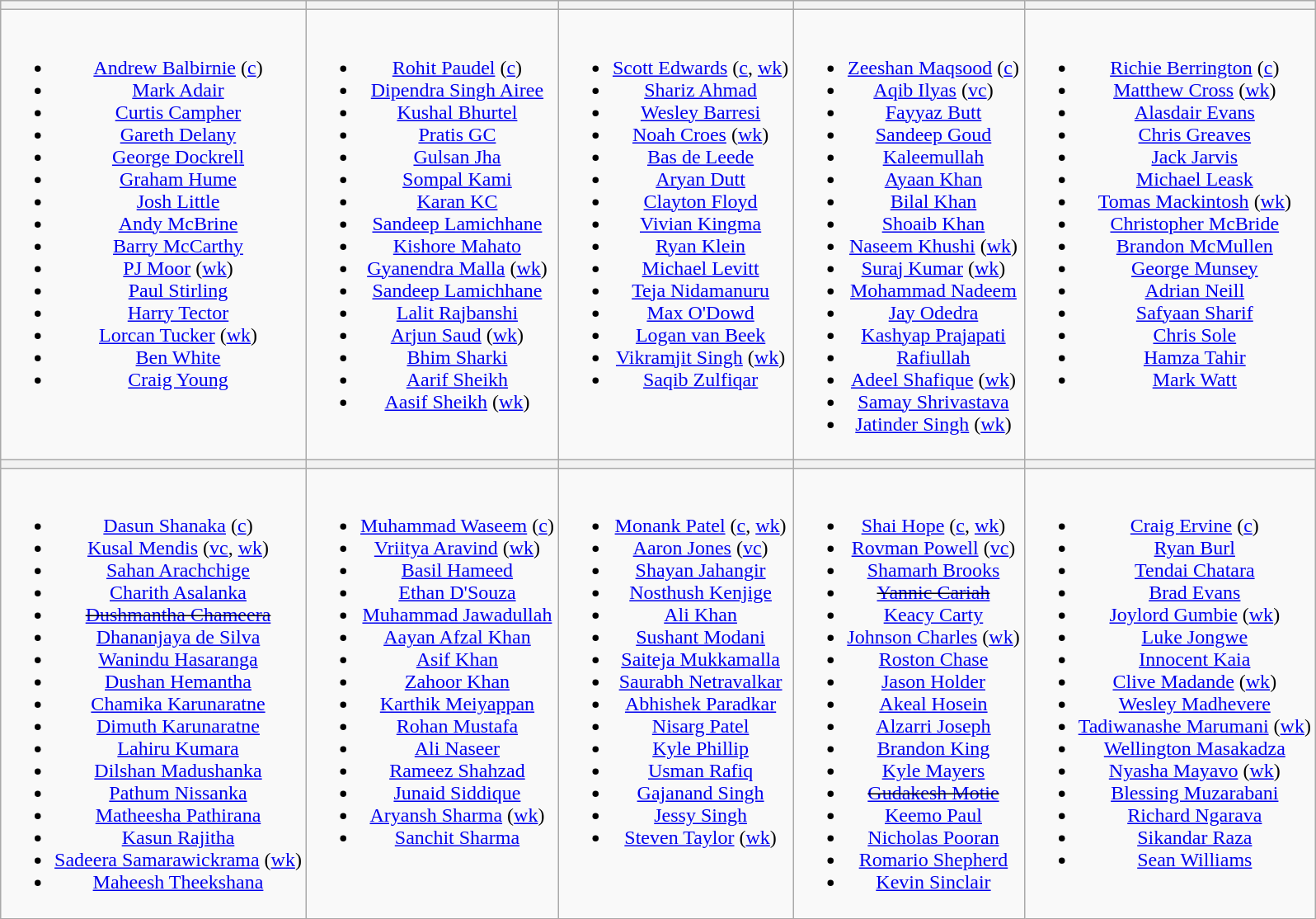<table class="wikitable" style="text-align:center; margin:auto">
<tr>
<th></th>
<th></th>
<th></th>
<th></th>
<th></th>
</tr>
<tr style="vertical-align:top">
<td><br><ul><li><a href='#'>Andrew Balbirnie</a> (<a href='#'>c</a>)</li><li><a href='#'>Mark Adair</a></li><li><a href='#'>Curtis Campher</a></li><li><a href='#'>Gareth Delany</a></li><li><a href='#'>George Dockrell</a></li><li><a href='#'>Graham Hume</a></li><li><a href='#'>Josh Little</a></li><li><a href='#'>Andy McBrine</a></li><li><a href='#'>Barry McCarthy</a></li><li><a href='#'>PJ Moor</a> (<a href='#'>wk</a>)</li><li><a href='#'>Paul Stirling</a></li><li><a href='#'>Harry Tector</a></li><li><a href='#'>Lorcan Tucker</a> (<a href='#'>wk</a>)</li><li><a href='#'>Ben White</a></li><li><a href='#'>Craig Young</a></li></ul></td>
<td><br><ul><li><a href='#'>Rohit Paudel</a> (<a href='#'>c</a>)</li><li><a href='#'>Dipendra Singh Airee</a></li><li><a href='#'>Kushal Bhurtel</a></li><li><a href='#'>Pratis GC</a></li><li><a href='#'>Gulsan Jha</a></li><li><a href='#'>Sompal Kami</a></li><li><a href='#'>Karan KC</a></li><li><a href='#'>Sandeep Lamichhane</a></li><li><a href='#'>Kishore Mahato</a></li><li><a href='#'>Gyanendra Malla</a> (<a href='#'>wk</a>)</li><li><a href='#'>Sandeep Lamichhane</a></li><li><a href='#'>Lalit Rajbanshi</a></li><li><a href='#'>Arjun Saud</a> (<a href='#'>wk</a>)</li><li><a href='#'>Bhim Sharki</a></li><li><a href='#'>Aarif Sheikh</a></li><li><a href='#'>Aasif Sheikh</a> (<a href='#'>wk</a>)</li></ul></td>
<td><br><ul><li><a href='#'>Scott Edwards</a> (<a href='#'>c</a>, <a href='#'>wk</a>)</li><li><a href='#'>Shariz Ahmad</a></li><li><a href='#'>Wesley Barresi</a></li><li><a href='#'>Noah Croes</a> (<a href='#'>wk</a>)</li><li><a href='#'>Bas de Leede</a></li><li><a href='#'>Aryan Dutt</a></li><li><a href='#'>Clayton Floyd</a></li><li><a href='#'>Vivian Kingma</a></li><li><a href='#'>Ryan Klein</a></li><li><a href='#'>Michael Levitt</a></li><li><a href='#'>Teja Nidamanuru</a></li><li><a href='#'>Max O'Dowd</a></li><li><a href='#'>Logan van Beek</a></li><li><a href='#'>Vikramjit Singh</a> (<a href='#'>wk</a>)</li><li><a href='#'>Saqib Zulfiqar</a></li></ul></td>
<td><br><ul><li><a href='#'>Zeeshan Maqsood</a> (<a href='#'>c</a>)</li><li><a href='#'>Aqib Ilyas</a> (<a href='#'>vc</a>)</li><li><a href='#'>Fayyaz Butt</a></li><li><a href='#'>Sandeep Goud</a></li><li><a href='#'>Kaleemullah</a></li><li><a href='#'>Ayaan Khan</a></li><li><a href='#'>Bilal Khan</a></li><li><a href='#'>Shoaib Khan</a></li><li><a href='#'>Naseem Khushi</a> (<a href='#'>wk</a>)</li><li><a href='#'>Suraj Kumar</a> (<a href='#'>wk</a>)</li><li><a href='#'>Mohammad Nadeem</a></li><li><a href='#'>Jay Odedra</a></li><li><a href='#'>Kashyap Prajapati</a></li><li><a href='#'>Rafiullah</a></li><li><a href='#'>Adeel Shafique</a> (<a href='#'>wk</a>)</li><li><a href='#'>Samay Shrivastava</a></li><li><a href='#'>Jatinder Singh</a> (<a href='#'>wk</a>)</li></ul></td>
<td><br><ul><li><a href='#'>Richie Berrington</a> (<a href='#'>c</a>)</li><li><a href='#'>Matthew Cross</a> (<a href='#'>wk</a>)</li><li><a href='#'>Alasdair Evans</a></li><li><a href='#'>Chris Greaves</a></li><li><a href='#'>Jack Jarvis</a></li><li><a href='#'>Michael Leask</a></li><li><a href='#'>Tomas Mackintosh</a> (<a href='#'>wk</a>)</li><li><a href='#'>Christopher McBride</a></li><li><a href='#'>Brandon McMullen</a></li><li><a href='#'>George Munsey</a></li><li><a href='#'>Adrian Neill</a></li><li><a href='#'>Safyaan Sharif</a></li><li><a href='#'>Chris Sole</a></li><li><a href='#'>Hamza Tahir</a></li><li><a href='#'>Mark Watt</a></li></ul></td>
</tr>
<tr>
<th></th>
<th></th>
<th></th>
<th></th>
<th></th>
</tr>
<tr style="vertical-align:top">
<td><br><ul><li><a href='#'>Dasun Shanaka</a> (<a href='#'>c</a>)</li><li><a href='#'>Kusal Mendis</a> (<a href='#'>vc</a>, <a href='#'>wk</a>)</li><li><a href='#'>Sahan Arachchige</a></li><li><a href='#'>Charith Asalanka</a></li><li><s><a href='#'>Dushmantha Chameera</a></s></li><li><a href='#'>Dhananjaya de Silva</a></li><li><a href='#'>Wanindu Hasaranga</a></li><li><a href='#'>Dushan Hemantha</a></li><li><a href='#'>Chamika Karunaratne</a></li><li><a href='#'>Dimuth Karunaratne</a></li><li><a href='#'>Lahiru Kumara</a></li><li><a href='#'>Dilshan Madushanka</a></li><li><a href='#'>Pathum Nissanka</a></li><li><a href='#'>Matheesha Pathirana</a></li><li><a href='#'>Kasun Rajitha</a></li><li><a href='#'>Sadeera Samarawickrama</a> (<a href='#'>wk</a>)</li><li><a href='#'>Maheesh Theekshana</a></li></ul></td>
<td><br><ul><li><a href='#'>Muhammad Waseem</a> (<a href='#'>c</a>)</li><li><a href='#'>Vriitya Aravind</a> (<a href='#'>wk</a>)</li><li><a href='#'>Basil Hameed</a></li><li><a href='#'>Ethan D'Souza</a></li><li><a href='#'>Muhammad Jawadullah</a></li><li><a href='#'>Aayan Afzal Khan</a></li><li><a href='#'>Asif Khan</a></li><li><a href='#'>Zahoor Khan</a></li><li><a href='#'>Karthik Meiyappan</a></li><li><a href='#'>Rohan Mustafa</a></li><li><a href='#'>Ali Naseer</a></li><li><a href='#'>Rameez Shahzad</a></li><li><a href='#'>Junaid Siddique</a></li><li><a href='#'>Aryansh Sharma</a> (<a href='#'>wk</a>)</li><li><a href='#'>Sanchit Sharma</a></li></ul></td>
<td><br><ul><li><a href='#'>Monank Patel</a> (<a href='#'>c</a>, <a href='#'>wk</a>)</li><li><a href='#'>Aaron Jones</a> (<a href='#'>vc</a>)</li><li><a href='#'>Shayan Jahangir</a></li><li><a href='#'>Nosthush Kenjige</a></li><li><a href='#'>Ali Khan</a></li><li><a href='#'>Sushant Modani</a></li><li><a href='#'>Saiteja Mukkamalla</a></li><li><a href='#'>Saurabh Netravalkar</a></li><li><a href='#'>Abhishek Paradkar</a></li><li><a href='#'>Nisarg Patel</a></li><li><a href='#'>Kyle Phillip</a></li><li><a href='#'>Usman Rafiq</a></li><li><a href='#'>Gajanand Singh</a></li><li><a href='#'>Jessy Singh</a></li><li><a href='#'>Steven Taylor</a> (<a href='#'>wk</a>)</li></ul></td>
<td><br><ul><li><a href='#'>Shai Hope</a> (<a href='#'>c</a>, <a href='#'>wk</a>)</li><li><a href='#'>Rovman Powell</a> (<a href='#'>vc</a>)</li><li><a href='#'>Shamarh Brooks</a></li><li><s><a href='#'>Yannic Cariah</a></s></li><li><a href='#'>Keacy Carty</a></li><li><a href='#'>Johnson Charles</a> (<a href='#'>wk</a>)</li><li><a href='#'>Roston Chase</a></li><li><a href='#'>Jason Holder</a></li><li><a href='#'>Akeal Hosein</a></li><li><a href='#'>Alzarri Joseph</a></li><li><a href='#'>Brandon King</a></li><li><a href='#'>Kyle Mayers</a></li><li><s><a href='#'>Gudakesh Motie</a></s></li><li><a href='#'>Keemo Paul</a></li><li><a href='#'>Nicholas Pooran</a></li><li><a href='#'>Romario Shepherd</a></li><li><a href='#'>Kevin Sinclair</a></li></ul></td>
<td><br><ul><li><a href='#'>Craig Ervine</a> (<a href='#'>c</a>)</li><li><a href='#'>Ryan Burl</a></li><li><a href='#'>Tendai Chatara</a></li><li><a href='#'>Brad Evans</a></li><li><a href='#'>Joylord Gumbie</a> (<a href='#'>wk</a>)</li><li><a href='#'>Luke Jongwe</a></li><li><a href='#'>Innocent Kaia</a></li><li><a href='#'>Clive Madande</a> (<a href='#'>wk</a>)</li><li><a href='#'>Wesley Madhevere</a></li><li><a href='#'>Tadiwanashe Marumani</a> (<a href='#'>wk</a>)</li><li><a href='#'>Wellington Masakadza</a></li><li><a href='#'>Nyasha Mayavo</a> (<a href='#'>wk</a>)</li><li><a href='#'>Blessing Muzarabani</a></li><li><a href='#'>Richard Ngarava</a></li><li><a href='#'>Sikandar Raza</a></li><li><a href='#'>Sean Williams</a></li></ul></td>
</tr>
</table>
